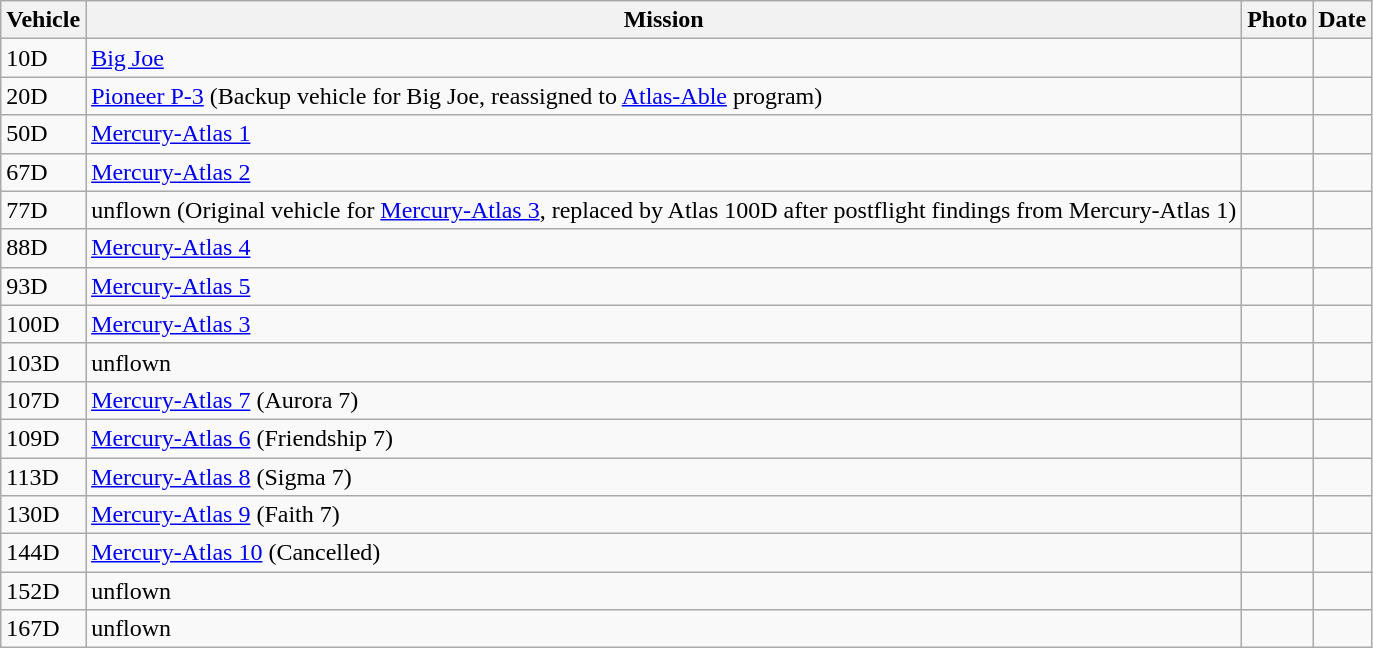<table class="wikitable sortable">
<tr>
<th>Vehicle</th>
<th>Mission</th>
<th>Photo</th>
<th>Date</th>
</tr>
<tr>
<td>10D</td>
<td><a href='#'>Big Joe</a></td>
<td></td>
<td></td>
</tr>
<tr>
<td>20D</td>
<td><a href='#'>Pioneer P-3</a> (Backup vehicle for Big Joe, reassigned to <a href='#'>Atlas-Able</a> program)</td>
<td></td>
<td></td>
</tr>
<tr>
<td>50D</td>
<td><a href='#'>Mercury-Atlas 1</a></td>
<td></td>
<td></td>
</tr>
<tr>
<td>67D</td>
<td><a href='#'>Mercury-Atlas 2</a></td>
<td></td>
<td></td>
</tr>
<tr>
<td>77D</td>
<td>unflown (Original vehicle for <a href='#'>Mercury-Atlas 3</a>, replaced by Atlas 100D after postflight findings from Mercury-Atlas 1)</td>
<td></td>
<td></td>
</tr>
<tr>
<td>88D</td>
<td><a href='#'>Mercury-Atlas 4</a></td>
<td></td>
<td></td>
</tr>
<tr>
<td>93D</td>
<td><a href='#'>Mercury-Atlas 5</a></td>
<td></td>
<td></td>
</tr>
<tr>
<td>100D</td>
<td><a href='#'>Mercury-Atlas 3</a></td>
<td></td>
<td></td>
</tr>
<tr>
<td>103D</td>
<td>unflown</td>
<td></td>
<td></td>
</tr>
<tr>
<td>107D</td>
<td><a href='#'>Mercury-Atlas 7</a> (Aurora 7)</td>
<td></td>
<td></td>
</tr>
<tr>
<td>109D</td>
<td><a href='#'>Mercury-Atlas 6</a> (Friendship 7)</td>
<td></td>
<td></td>
</tr>
<tr>
<td>113D</td>
<td><a href='#'>Mercury-Atlas 8</a> (Sigma 7)</td>
<td></td>
<td></td>
</tr>
<tr>
<td>130D</td>
<td><a href='#'>Mercury-Atlas 9</a> (Faith 7)</td>
<td></td>
<td></td>
</tr>
<tr>
<td>144D</td>
<td><a href='#'>Mercury-Atlas 10</a> (Cancelled)</td>
<td></td>
<td></td>
</tr>
<tr>
<td>152D</td>
<td>unflown</td>
<td></td>
<td></td>
</tr>
<tr>
<td>167D</td>
<td>unflown</td>
<td></td>
<td></td>
</tr>
</table>
